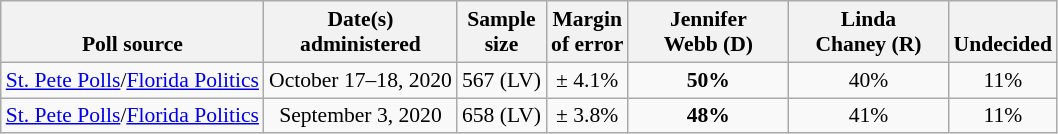<table class="wikitable" style="font-size:90%;text-align:center;">
<tr valign=bottom>
<th>Poll source</th>
<th>Date(s)<br>administered</th>
<th>Sample<br>size</th>
<th>Margin<br>of error</th>
<th style="width:100px;">Jennifer<br>Webb (D)</th>
<th style="width:100px;">Linda<br>Chaney (R)</th>
<th>Undecided</th>
</tr>
<tr>
<td style="text-align:left;"><a href='#'>St. Pete Polls</a>/<a href='#'>Florida Politics</a></td>
<td>October 17–18, 2020</td>
<td>567 (LV)</td>
<td>± 4.1%</td>
<td><strong>50%</strong></td>
<td>40%</td>
<td>11%</td>
</tr>
<tr>
<td style="text-align:left;"><a href='#'>St. Pete Polls</a>/<a href='#'>Florida Politics</a></td>
<td>September 3, 2020</td>
<td>658 (LV)</td>
<td>± 3.8%</td>
<td><strong>48%</strong></td>
<td>41%</td>
<td>11%</td>
</tr>
</table>
